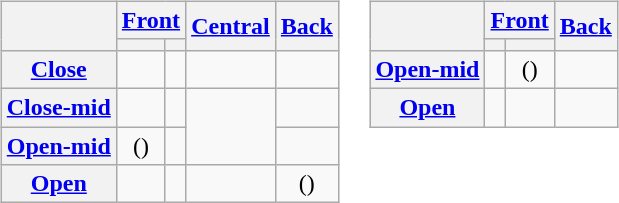<table>
<tr style="vertical-align: top;">
<td><br><table class="wikitable" style="text-align: center;">
<tr>
<th rowspan="2"> </th>
<th colspan="2"><a href='#'>Front</a></th>
<th rowspan="2"><a href='#'>Central</a></th>
<th rowspan="2"><a href='#'>Back</a></th>
</tr>
<tr>
<th></th>
<th></th>
</tr>
<tr class="nounderlines">
<th><a href='#'>Close</a></th>
<td></td>
<td></td>
<td></td>
<td></td>
</tr>
<tr class="nounderlines">
<th><a href='#'>Close-mid</a></th>
<td></td>
<td></td>
<td rowspan="2"></td>
<td></td>
</tr>
<tr class="nounderlines">
<th><a href='#'>Open-mid</a></th>
<td> ()</td>
<td></td>
<td></td>
</tr>
<tr class="nounderlines">
<th><a href='#'>Open</a></th>
<td></td>
<td></td>
<td></td>
<td>()</td>
</tr>
</table>
</td>
<td valign="top"><br><table class="wikitable" style="text-align: center">
<tr>
<th rowspan="2"></th>
<th colspan="2"><a href='#'>Front</a></th>
<th rowspan="2"><a href='#'>Back</a></th>
</tr>
<tr>
<th></th>
<th></th>
</tr>
<tr class="nounderlines">
<th><a href='#'>Open-mid</a></th>
<td></td>
<td>()</td>
<td></td>
</tr>
<tr class="nounderlines">
<th><a href='#'>Open</a></th>
<td></td>
<td></td>
<td></td>
</tr>
</table>
</td>
</tr>
</table>
